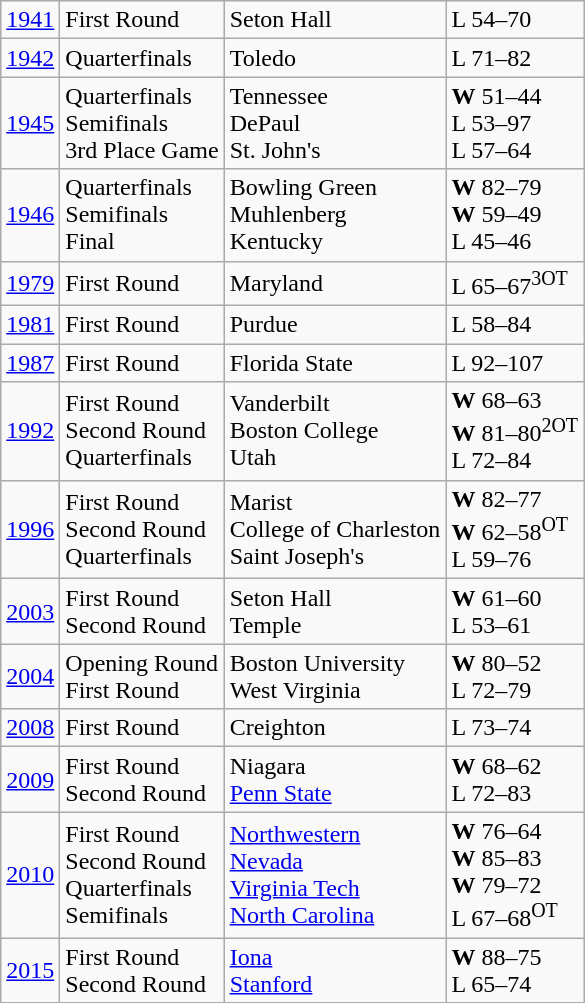<table class="wikitable">
<tr>
<td><a href='#'>1941</a></td>
<td>First Round</td>
<td>Seton Hall</td>
<td>L 54–70</td>
</tr>
<tr>
<td><a href='#'>1942</a></td>
<td>Quarterfinals</td>
<td>Toledo</td>
<td>L 71–82</td>
</tr>
<tr>
<td><a href='#'>1945</a></td>
<td>Quarterfinals<br>Semifinals<br>3rd Place Game</td>
<td>Tennessee<br>DePaul<br>St. John's</td>
<td><strong>W</strong> 51–44<br>L 53–97<br>L 57–64</td>
</tr>
<tr>
<td><a href='#'>1946</a></td>
<td>Quarterfinals<br>Semifinals<br>Final</td>
<td>Bowling Green<br>Muhlenberg<br>Kentucky</td>
<td><strong>W</strong> 82–79<br><strong>W</strong> 59–49<br>L 45–46</td>
</tr>
<tr>
<td><a href='#'>1979</a></td>
<td>First Round</td>
<td>Maryland</td>
<td>L 65–67<sup>3OT</sup></td>
</tr>
<tr>
<td><a href='#'>1981</a></td>
<td>First Round</td>
<td>Purdue</td>
<td>L 58–84</td>
</tr>
<tr>
<td><a href='#'>1987</a></td>
<td>First Round</td>
<td>Florida State</td>
<td>L 92–107</td>
</tr>
<tr>
<td><a href='#'>1992</a></td>
<td>First Round<br>Second Round<br>Quarterfinals</td>
<td>Vanderbilt<br>Boston College<br>Utah</td>
<td><strong>W</strong> 68–63<br><strong>W</strong> 81–80<sup>2OT</sup><br>L 72–84</td>
</tr>
<tr>
<td><a href='#'>1996</a></td>
<td>First Round<br>Second Round<br>Quarterfinals</td>
<td>Marist<br>College of Charleston<br>Saint Joseph's</td>
<td><strong>W</strong> 82–77<br><strong>W</strong> 62–58<sup>OT</sup><br>L 59–76</td>
</tr>
<tr>
<td><a href='#'>2003</a></td>
<td>First Round<br>Second Round</td>
<td>Seton Hall<br>Temple</td>
<td><strong>W</strong> 61–60<br>L 53–61</td>
</tr>
<tr>
<td><a href='#'>2004</a></td>
<td>Opening Round<br>First Round</td>
<td>Boston University<br>West Virginia</td>
<td><strong>W</strong> 80–52<br>L 72–79</td>
</tr>
<tr>
<td><a href='#'>2008</a></td>
<td>First Round</td>
<td>Creighton</td>
<td>L 73–74</td>
</tr>
<tr>
<td><a href='#'>2009</a></td>
<td>First Round<br>Second Round</td>
<td>Niagara<br><a href='#'>Penn State</a></td>
<td><strong>W</strong> 68–62<br>L 72–83</td>
</tr>
<tr>
<td><a href='#'>2010</a></td>
<td>First Round<br>Second Round<br>Quarterfinals<br>Semifinals</td>
<td><a href='#'>Northwestern</a><br><a href='#'>Nevada</a><br><a href='#'>Virginia Tech</a><br><a href='#'>North Carolina</a></td>
<td><strong>W</strong> 76–64<br><strong>W</strong> 85–83<br><strong>W</strong> 79–72<br>L 67–68<sup>OT</sup></td>
</tr>
<tr>
<td><a href='#'>2015</a></td>
<td>First Round<br>Second Round</td>
<td><a href='#'>Iona</a><br><a href='#'>Stanford</a></td>
<td><strong>W</strong> 88–75<br>L 65–74</td>
</tr>
</table>
